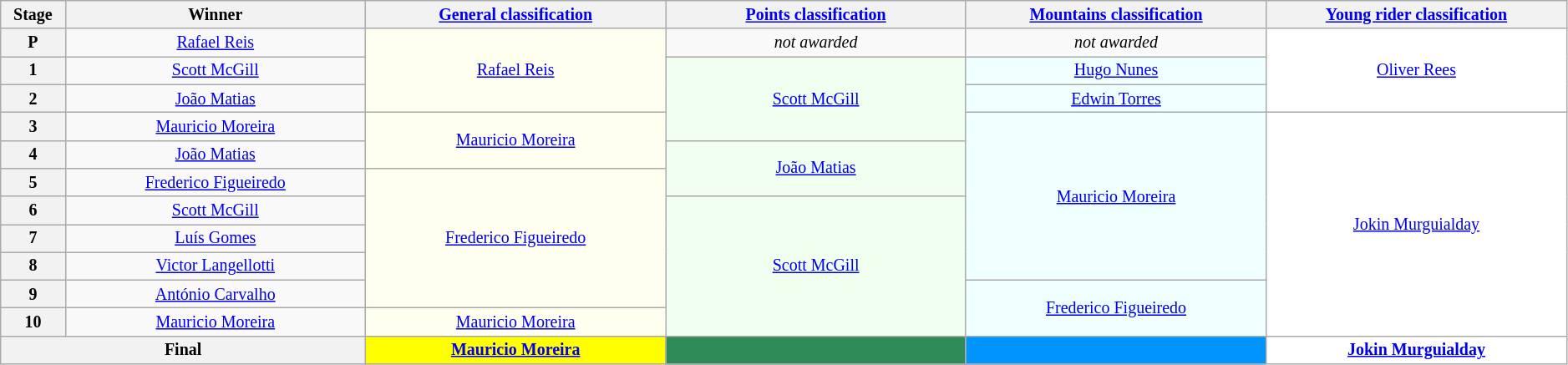<table class="wikitable" style="text-align: center; font-size:smaller;">
<tr>
<th scope="col" style="width:2%;">Stage</th>
<th scope="col" style="width:12.25%;">Winner</th>
<th scope="col" style="width:12.25%;"><a href='#'>General classification</a><br></th>
<th scope="col" style="width:12.25%;"><a href='#'>Points classification</a><br></th>
<th scope="col" style="width:12.25%;"><a href='#'>Mountains classification</a><br></th>
<th scope="col" style="width:12.25%;"><a href='#'>Young rider classification</a><br></th>
</tr>
<tr>
<th>P</th>
<td><a href='#'>Rafael Reis</a></td>
<td style="background:ivory;" rowspan="3"><a href='#'>Rafael Reis</a></td>
<td><em>not awarded</em></td>
<td><em>not awarded</em></td>
<td style="background:white;" rowspan="3"><a href='#'>Oliver Rees</a></td>
</tr>
<tr>
<th>1</th>
<td><a href='#'>Scott McGill</a></td>
<td style="background:honeydew;" rowspan="3"><a href='#'>Scott McGill</a></td>
<td style="background:azure;"><a href='#'>Hugo Nunes</a></td>
</tr>
<tr>
<th>2</th>
<td><a href='#'>João Matias</a></td>
<td style="background:azure;"><a href='#'>Edwin Torres</a></td>
</tr>
<tr>
<th>3</th>
<td><a href='#'>Mauricio Moreira</a></td>
<td style="background:ivory;" rowspan="2"><a href='#'>Mauricio Moreira</a></td>
<td style="background:azure;" rowspan ="6"><a href='#'>Mauricio Moreira</a></td>
<td style="background:white;" rowspan="8"><a href='#'>Jokin Murguialday</a></td>
</tr>
<tr>
<th>4</th>
<td><a href='#'>João Matias</a></td>
<td style="background:honeydew;" rowspan="2"><a href='#'>João Matias</a></td>
</tr>
<tr>
<th>5</th>
<td><a href='#'>Frederico Figueiredo</a></td>
<td style="background:ivory;" rowspan="5"><a href='#'>Frederico Figueiredo</a></td>
</tr>
<tr>
<th>6</th>
<td><a href='#'>Scott McGill</a></td>
<td style="background:honeydew;" rowspan="5"><a href='#'>Scott McGill</a></td>
</tr>
<tr>
<th>7</th>
<td><a href='#'>Luís Gomes</a></td>
</tr>
<tr>
<th>8</th>
<td><a href='#'>Victor Langellotti</a></td>
</tr>
<tr>
<th>9</th>
<td><a href='#'>António Carvalho</a></td>
<td style="background:azure;" rowspan ="2"><a href='#'>Frederico Figueiredo</a></td>
</tr>
<tr>
<th>10</th>
<td><a href='#'>Mauricio Moreira</a></td>
<td style="background:ivory;"><a href='#'>Mauricio Moreira</a></td>
</tr>
<tr>
<th colspan="2">Final</th>
<th style="background:yellow;"><a href='#'>Mauricio Moreira</a></th>
<th style="background:seagreen;"></th>
<th style="background:#0094FF;"></th>
<th style="background:white;"><a href='#'>Jokin Murguialday</a></th>
</tr>
</table>
